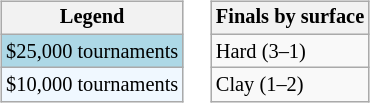<table>
<tr valign=top>
<td><br><table class=wikitable style="font-size:85%">
<tr>
<th>Legend</th>
</tr>
<tr style="background:lightblue;">
<td>$25,000 tournaments</td>
</tr>
<tr style="background:#f0f8ff;">
<td>$10,000 tournaments</td>
</tr>
</table>
</td>
<td><br><table class=wikitable style="font-size:85%">
<tr>
<th>Finals by surface</th>
</tr>
<tr>
<td>Hard (3–1)</td>
</tr>
<tr>
<td>Clay (1–2)</td>
</tr>
</table>
</td>
</tr>
</table>
